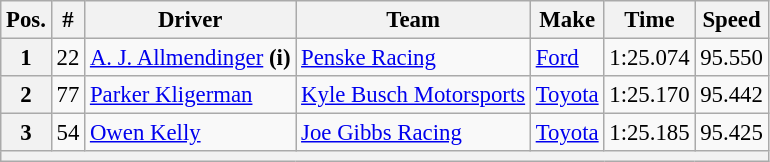<table class="wikitable" style="font-size:95%">
<tr>
<th>Pos.</th>
<th>#</th>
<th>Driver</th>
<th>Team</th>
<th>Make</th>
<th>Time</th>
<th>Speed</th>
</tr>
<tr>
<th>1</th>
<td>22</td>
<td><a href='#'>A. J. Allmendinger</a> <strong>(i)</strong></td>
<td><a href='#'>Penske Racing</a></td>
<td><a href='#'>Ford</a></td>
<td>1:25.074</td>
<td>95.550</td>
</tr>
<tr>
<th>2</th>
<td>77</td>
<td><a href='#'>Parker Kligerman</a></td>
<td><a href='#'>Kyle Busch Motorsports</a></td>
<td><a href='#'>Toyota</a></td>
<td>1:25.170</td>
<td>95.442</td>
</tr>
<tr>
<th>3</th>
<td>54</td>
<td><a href='#'>Owen Kelly</a></td>
<td><a href='#'>Joe Gibbs Racing</a></td>
<td><a href='#'>Toyota</a></td>
<td>1:25.185</td>
<td>95.425</td>
</tr>
<tr>
<th colspan="7"></th>
</tr>
</table>
